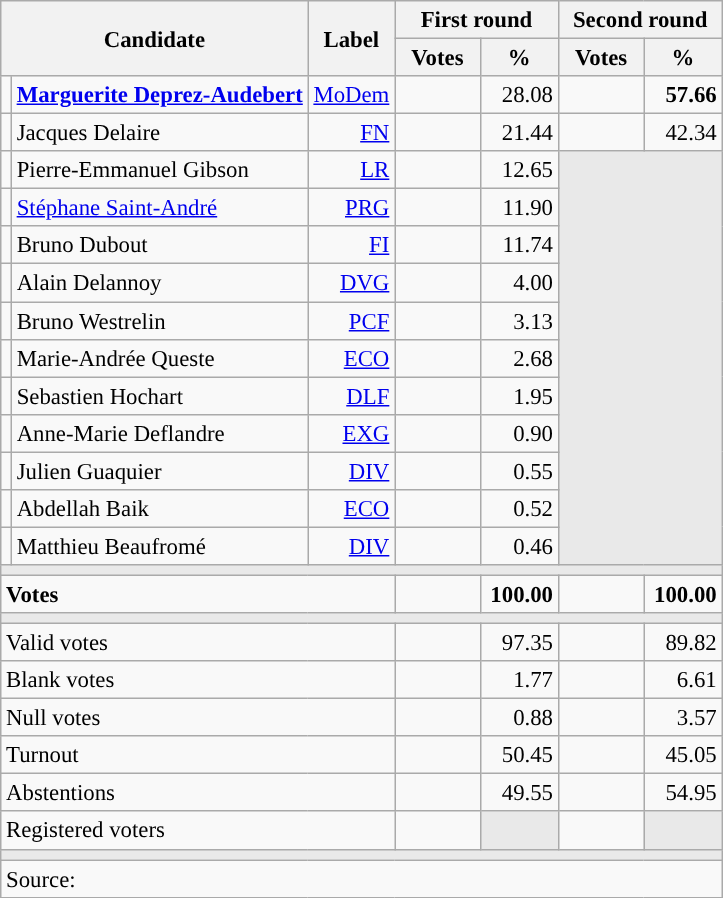<table class="wikitable" style="text-align:right;font-size:95%;">
<tr>
<th rowspan="2" colspan="2">Candidate</th>
<th rowspan="2">Label</th>
<th colspan="2">First round</th>
<th colspan="2">Second round</th>
</tr>
<tr>
<th style="width:50px;">Votes</th>
<th style="width:45px;">%</th>
<th style="width:50px;">Votes</th>
<th style="width:45px;">%</th>
</tr>
<tr>
<td style="color:inherit;background:"></td>
<td style="text-align:left;"><strong><a href='#'>Marguerite Deprez-Audebert</a></strong></td>
<td><a href='#'>MoDem</a></td>
<td></td>
<td>28.08</td>
<td><strong></strong></td>
<td><strong>57.66</strong></td>
</tr>
<tr>
<td style="color:inherit;background:"></td>
<td style="text-align:left;">Jacques Delaire</td>
<td><a href='#'>FN</a></td>
<td></td>
<td>21.44</td>
<td></td>
<td>42.34</td>
</tr>
<tr>
<td style="color:inherit;background:"></td>
<td style="text-align:left;">Pierre-Emmanuel Gibson</td>
<td><a href='#'>LR</a></td>
<td></td>
<td>12.65</td>
<td colspan="2" rowspan="11" style="background:#E9E9E9;"></td>
</tr>
<tr>
<td style="color:inherit;background:"></td>
<td style="text-align:left;"><a href='#'>Stéphane Saint-André</a></td>
<td><a href='#'>PRG</a></td>
<td></td>
<td>11.90</td>
</tr>
<tr>
<td style="color:inherit;background:"></td>
<td style="text-align:left;">Bruno Dubout</td>
<td><a href='#'>FI</a></td>
<td></td>
<td>11.74</td>
</tr>
<tr>
<td style="color:inherit;background:"></td>
<td style="text-align:left;">Alain Delannoy</td>
<td><a href='#'>DVG</a></td>
<td></td>
<td>4.00</td>
</tr>
<tr>
<td style="color:inherit;background:"></td>
<td style="text-align:left;">Bruno Westrelin</td>
<td><a href='#'>PCF</a></td>
<td></td>
<td>3.13</td>
</tr>
<tr>
<td style="color:inherit;background:"></td>
<td style="text-align:left;">Marie-Andrée Queste</td>
<td><a href='#'>ECO</a></td>
<td></td>
<td>2.68</td>
</tr>
<tr>
<td style="color:inherit;background:"></td>
<td style="text-align:left;">Sebastien Hochart</td>
<td><a href='#'>DLF</a></td>
<td></td>
<td>1.95</td>
</tr>
<tr>
<td style="color:inherit;background:"></td>
<td style="text-align:left;">Anne-Marie Deflandre</td>
<td><a href='#'>EXG</a></td>
<td></td>
<td>0.90</td>
</tr>
<tr>
<td style="color:inherit;background:"></td>
<td style="text-align:left;">Julien Guaquier</td>
<td><a href='#'>DIV</a></td>
<td></td>
<td>0.55</td>
</tr>
<tr>
<td style="color:inherit;background:"></td>
<td style="text-align:left;">Abdellah Baik</td>
<td><a href='#'>ECO</a></td>
<td></td>
<td>0.52</td>
</tr>
<tr>
<td style="color:inherit;background:"></td>
<td style="text-align:left;">Matthieu Beaufromé</td>
<td><a href='#'>DIV</a></td>
<td></td>
<td>0.46</td>
</tr>
<tr>
<td colspan="7" style="background:#E9E9E9;"></td>
</tr>
<tr style="font-weight:bold;">
<td colspan="3" style="text-align:left;">Votes</td>
<td></td>
<td>100.00</td>
<td></td>
<td>100.00</td>
</tr>
<tr>
<td colspan="7" style="background:#E9E9E9;"></td>
</tr>
<tr>
<td colspan="3" style="text-align:left;">Valid votes</td>
<td></td>
<td>97.35</td>
<td></td>
<td>89.82</td>
</tr>
<tr>
<td colspan="3" style="text-align:left;">Blank votes</td>
<td></td>
<td>1.77</td>
<td></td>
<td>6.61</td>
</tr>
<tr>
<td colspan="3" style="text-align:left;">Null votes</td>
<td></td>
<td>0.88</td>
<td></td>
<td>3.57</td>
</tr>
<tr>
<td colspan="3" style="text-align:left;">Turnout</td>
<td></td>
<td>50.45</td>
<td></td>
<td>45.05</td>
</tr>
<tr>
<td colspan="3" style="text-align:left;">Abstentions</td>
<td></td>
<td>49.55</td>
<td></td>
<td>54.95</td>
</tr>
<tr>
<td colspan="3" style="text-align:left;">Registered voters</td>
<td></td>
<td style="background:#E9E9E9;"></td>
<td></td>
<td style="background:#E9E9E9;"></td>
</tr>
<tr>
<td colspan="7" style="background:#E9E9E9;"></td>
</tr>
<tr>
<td colspan="7" style="text-align:left;">Source: </td>
</tr>
</table>
